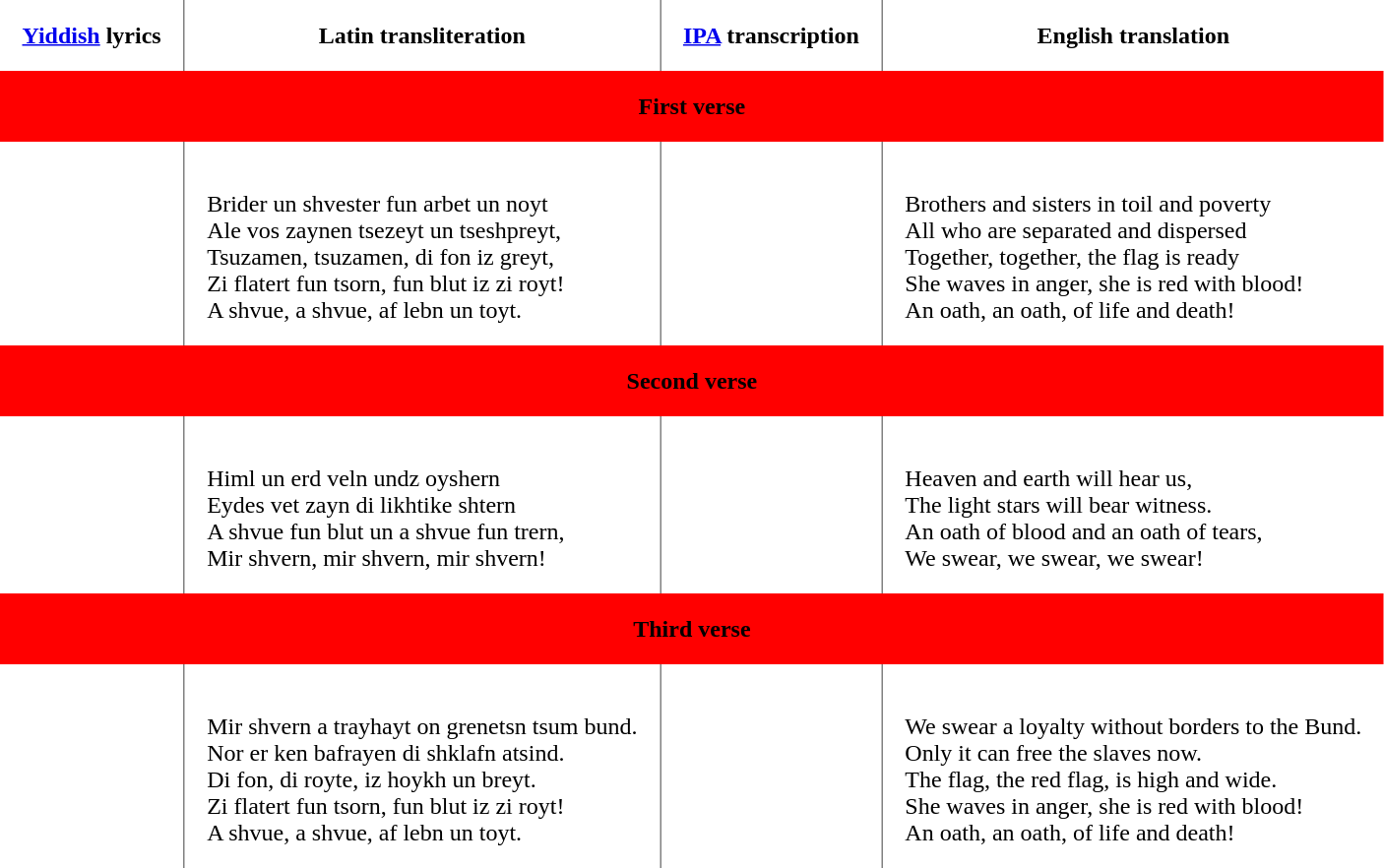<table class="toccolours" cellpadding="15" rules="cols">
<tr>
<th><a href='#'>Yiddish</a> lyrics</th>
<th>Latin transliteration</th>
<th><a href='#'>IPA</a> transcription</th>
<th>English translation</th>
</tr>
<tr>
<th colspan="4" bgcolor="red"><span>First verse</span></th>
</tr>
<tr>
<td></td>
<td><br>Brider un shvester fun arbet un noyt<br>
Ale vos zaynen tsezeyt un tseshpreyt,<br>
Tsuzamen, tsuzamen, di fon iz greyt,<br>
Zi flatert fun tsorn, fun blut iz zi royt!<br>
A shvue, a shvue, af lebn un toyt.<br></td>
<td></td>
<td><br>Brothers and sisters in toil and poverty<br>
All who are separated and dispersed<br>
Together, together, the flag is ready<br>
She waves in anger, she is red with blood!<br>
An oath, an oath, of life and death!<br></td>
</tr>
<tr>
<th colspan="4" bgcolor="red"><span>Second verse</span></th>
</tr>
<tr>
<td></td>
<td><br>Himl un erd veln undz oyshern<br>
Eydes vet zayn di likhtike shtern<br>
A shvue fun blut un a shvue fun trern,<br>
Mir shvern, mir shvern, mir shvern!<br></td>
<td></td>
<td><br>Heaven and earth will hear us,<br>
The light stars will bear witness.<br>
An oath of blood and an oath of tears,<br>
We swear, we swear, we swear!<br></td>
</tr>
<tr>
<th colspan="4" bgcolor="red"><span>Third verse</span></th>
</tr>
<tr>
<td></td>
<td><br>Mir shvern a trayhayt on grenetsn tsum bund.<br>
Nor er ken bafrayen di shklafn atsind.<br>
Di fon, di royte, iz hoykh un breyt.<br>
Zi flatert fun tsorn, fun blut iz zi royt!<br>
A shvue, a shvue, af lebn un toyt.<br></td>
<td></td>
<td><br>We swear a loyalty without borders to the Bund.<br>
Only it can free the slaves now.<br>
The flag, the red flag, is high and wide.<br>
She waves in anger, she is red with blood!<br>
An oath, an oath, of life and death!<br></td>
</tr>
<tr>
</tr>
</table>
